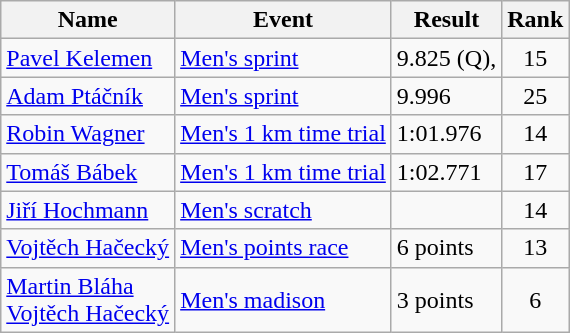<table class="wikitable sortable">
<tr>
<th>Name</th>
<th>Event</th>
<th>Result</th>
<th>Rank</th>
</tr>
<tr>
<td><a href='#'>Pavel Kelemen</a></td>
<td><a href='#'>Men's sprint</a></td>
<td>9.825 (Q),</td>
<td align=center>15</td>
</tr>
<tr>
<td><a href='#'>Adam Ptáčník</a></td>
<td><a href='#'>Men's sprint</a></td>
<td>9.996</td>
<td align=center>25</td>
</tr>
<tr>
<td><a href='#'>Robin Wagner</a></td>
<td><a href='#'>Men's 1 km time trial</a></td>
<td>1:01.976</td>
<td align=center>14</td>
</tr>
<tr>
<td><a href='#'>Tomáš Bábek</a></td>
<td><a href='#'>Men's 1 km time trial</a></td>
<td>1:02.771</td>
<td align=center>17</td>
</tr>
<tr>
<td><a href='#'>Jiří Hochmann</a></td>
<td><a href='#'>Men's scratch</a></td>
<td></td>
<td align=center>14</td>
</tr>
<tr>
<td><a href='#'>Vojtěch Hačecký</a></td>
<td><a href='#'>Men's points race</a></td>
<td>6 points</td>
<td align=center>13</td>
</tr>
<tr>
<td><a href='#'>Martin Bláha</a><br><a href='#'>Vojtěch Hačecký</a></td>
<td><a href='#'>Men's madison</a></td>
<td>3 points</td>
<td align=center>6</td>
</tr>
</table>
